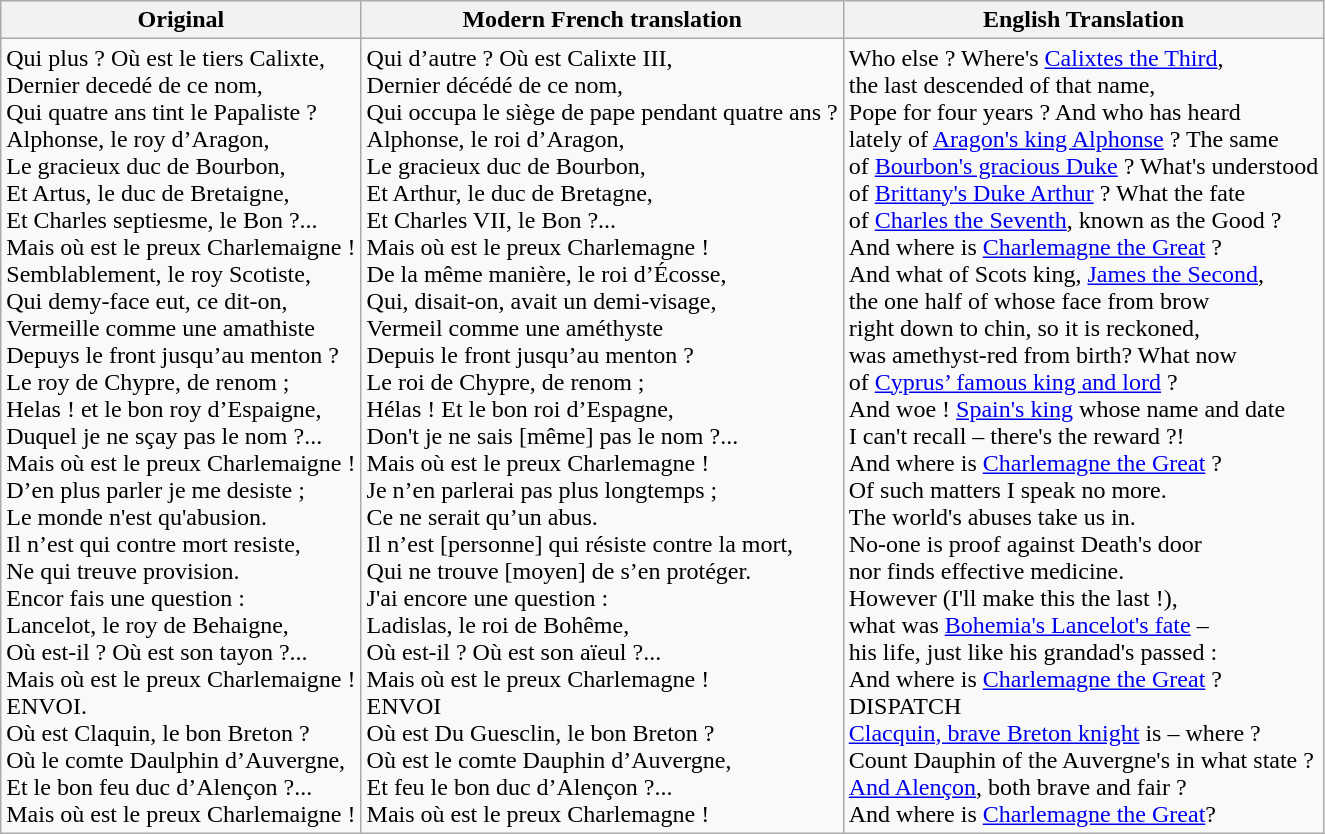<table class="wikitable">
<tr>
<th>Original</th>
<th>Modern French translation</th>
<th>English Translation</th>
</tr>
<tr>
<td>Qui plus ? Où est le tiers Calixte,<br>Dernier decedé de ce nom,<br>Qui quatre ans tint le Papaliste ?<br>Alphonse, le roy d’Aragon,<br>Le gracieux duc de Bourbon,<br>Et Artus, le duc de Bretaigne,<br>Et Charles septiesme, le Bon ?...<br>Mais où est le preux Charlemaigne !<br>Semblablement, le roy Scotiste,<br>Qui demy-face eut, ce dit-on,<br>Vermeille comme une amathiste<br>Depuys le front jusqu’au menton ?<br>Le roy de Chypre, de renom ;<br>Helas ! et le bon roy d’Espaigne,<br>Duquel je ne sçay pas le nom ?...<br>Mais où est le preux Charlemaigne !<br>D’en plus parler je me desiste ;<br>Le monde n'est qu'abusion.<br>Il n’est qui contre mort resiste,<br>Ne qui treuve provision.<br>Encor fais une question :<br>Lancelot, le roy de Behaigne,<br>Où est-il ? Où est son tayon ?...<br>Mais où est le preux Charlemaigne !<br>ENVOI.<br>Où est Claquin, le bon Breton ?<br>Où le comte Daulphin d’Auvergne,<br>Et le bon feu duc d’Alençon ?...<br>Mais où est le preux Charlemaigne !</td>
<td>Qui d’autre ? Où est Calixte III,<br>Dernier décédé de ce nom,<br>Qui occupa le siège de pape pendant quatre ans ?<br>Alphonse, le roi d’Aragon,<br>Le gracieux duc de Bourbon,<br>Et Arthur, le duc de Bretagne,<br>Et Charles VII, le Bon ?...<br>Mais où est le preux Charlemagne !<br>De la même manière, le roi d’Écosse,<br>Qui, disait-on, avait un demi-visage,<br>Vermeil comme une améthyste<br>Depuis le front jusqu’au menton ?<br>Le roi de Chypre, de renom ;<br>Hélas ! Et le bon roi d’Espagne,<br>Don't je ne sais [même] pas le nom ?...<br>Mais où est le preux Charlemagne !<br>Je n’en parlerai pas plus longtemps ;<br>Ce ne serait qu’un abus.<br>Il n’est [personne] qui résiste contre la mort,<br>Qui ne trouve [moyen] de s’en protéger.<br>J'ai encore une question :<br>Ladislas, le roi de Bohême,<br>Où est-il ? Où est son aïeul ?...<br>Mais où est le preux Charlemagne !<br>ENVOI<br>Où est Du Guesclin, le bon Breton ?<br>Où est le comte Dauphin d’Auvergne,<br>Et feu le bon duc d’Alençon ?...<br>Mais où est le preux Charlemagne !</td>
<td>Who else ? Where's <a href='#'>Calixtes the Third</a>,<br>the last descended of that name,<br>Pope for four years ? And who has heard<br>lately of <a href='#'>Aragon's king Alphonse</a> ? The same<br>of <a href='#'>Bourbon's gracious Duke</a> ? What's understood<br>of <a href='#'>Brittany's Duke Arthur</a> ? What the fate<br>of <a href='#'>Charles the Seventh</a>, known as the Good ?<br>And where is <a href='#'>Charlemagne the Great</a> ?<br>And what of Scots king, <a href='#'>James the Second</a>,<br>the one half of whose face from brow<br>right down to chin, so it is reckoned,<br>was amethyst-red from birth? What now<br>of <a href='#'>Cyprus’ famous king and lord</a> ?<br>And woe ! <a href='#'>Spain's king</a> whose name and date<br>I can't recall – there's the reward ?!<br>And where is <a href='#'>Charlemagne the Great</a> ?<br>Of such matters I speak no more.<br>The world's abuses take us in.<br>No-one is proof against Death's door<br>nor finds effective medicine.<br>However (I'll make this the last !),<br>what was <a href='#'>Bohemia's Lancelot's fate</a> –<br>his life, just like his grandad's passed :<br>And where is <a href='#'>Charlemagne the Great</a> ?<br>DISPATCH<br><a href='#'>Clacquin, brave Breton knight</a> is – where ?<br>Count Dauphin of the Auvergne's in what state ?<br><a href='#'>And Alençon</a>, both brave and fair ?<br>And where is <a href='#'>Charlemagne the Great</a>?</td>
</tr>
</table>
